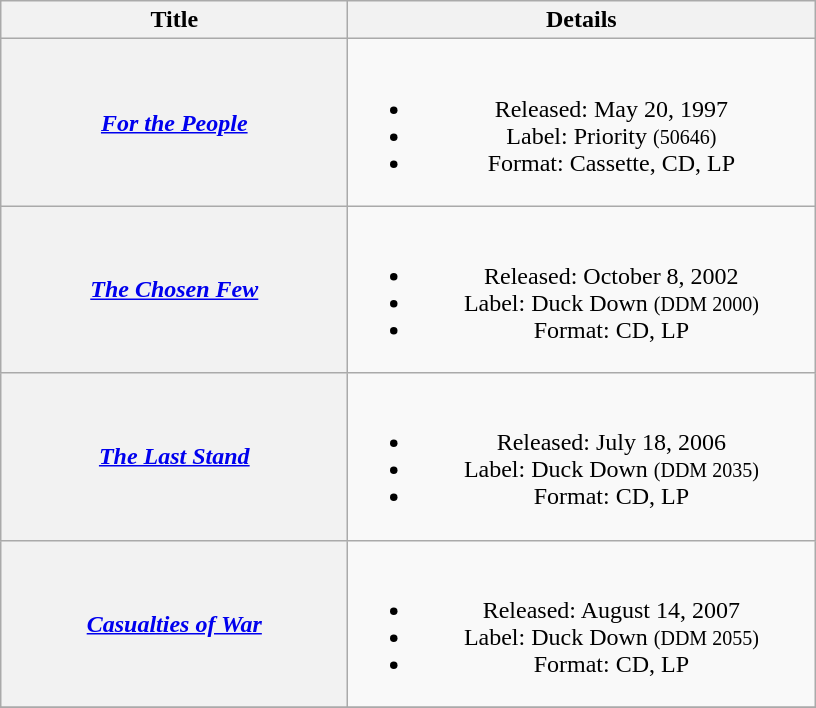<table class="wikitable plainrowheaders" style="text-align:center;">
<tr>
<th scope="col" style="width:14em;">Title</th>
<th scope="col" style="width:19em;">Details</th>
</tr>
<tr>
<th scope="row"><em><a href='#'>For the People</a></em></th>
<td><br><ul><li>Released: May 20, 1997</li><li>Label: Priority <small>(50646)</small></li><li>Format: Cassette, CD, LP</li></ul></td>
</tr>
<tr>
<th scope="row"><em><a href='#'>The Chosen Few</a></em></th>
<td><br><ul><li>Released: October 8, 2002</li><li>Label: Duck Down <small>(DDM 2000)</small></li><li>Format: CD, LP</li></ul></td>
</tr>
<tr>
<th scope="row"><em><a href='#'>The Last Stand</a></em></th>
<td><br><ul><li>Released: July 18, 2006</li><li>Label: Duck Down <small>(DDM 2035)</small></li><li>Format: CD, LP</li></ul></td>
</tr>
<tr>
<th scope="row"><em><a href='#'>Casualties of War</a></em></th>
<td><br><ul><li>Released: August 14, 2007</li><li>Label: Duck Down <small>(DDM 2055)</small></li><li>Format: CD, LP</li></ul></td>
</tr>
<tr>
</tr>
</table>
